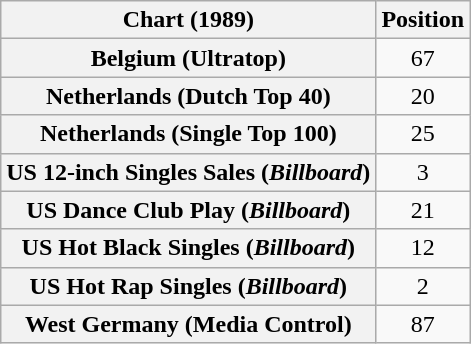<table class="wikitable plainrowheaders sortable" style="text-align:center;">
<tr>
<th scope="col">Chart (1989)</th>
<th scope="col">Position</th>
</tr>
<tr>
<th scope="row">Belgium (Ultratop)</th>
<td>67</td>
</tr>
<tr>
<th scope="row">Netherlands (Dutch Top 40)</th>
<td>20</td>
</tr>
<tr>
<th scope="row">Netherlands (Single Top 100)</th>
<td>25</td>
</tr>
<tr>
<th scope="row">US 12-inch Singles Sales (<em>Billboard</em>)</th>
<td>3</td>
</tr>
<tr>
<th scope="row">US Dance Club Play (<em>Billboard</em>)</th>
<td>21</td>
</tr>
<tr>
<th scope="row">US Hot Black Singles (<em>Billboard</em>)</th>
<td>12</td>
</tr>
<tr>
<th scope="row">US Hot Rap Singles (<em>Billboard</em>)</th>
<td>2</td>
</tr>
<tr>
<th scope="row">West Germany (Media Control)</th>
<td>87</td>
</tr>
</table>
